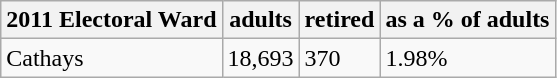<table class=wikitable>
<tr>
<th>2011 Electoral Ward</th>
<th>adults</th>
<th>retired</th>
<th>as a % of adults</th>
</tr>
<tr>
<td>Cathays</td>
<td>18,693</td>
<td>370</td>
<td>1.98%</td>
</tr>
</table>
